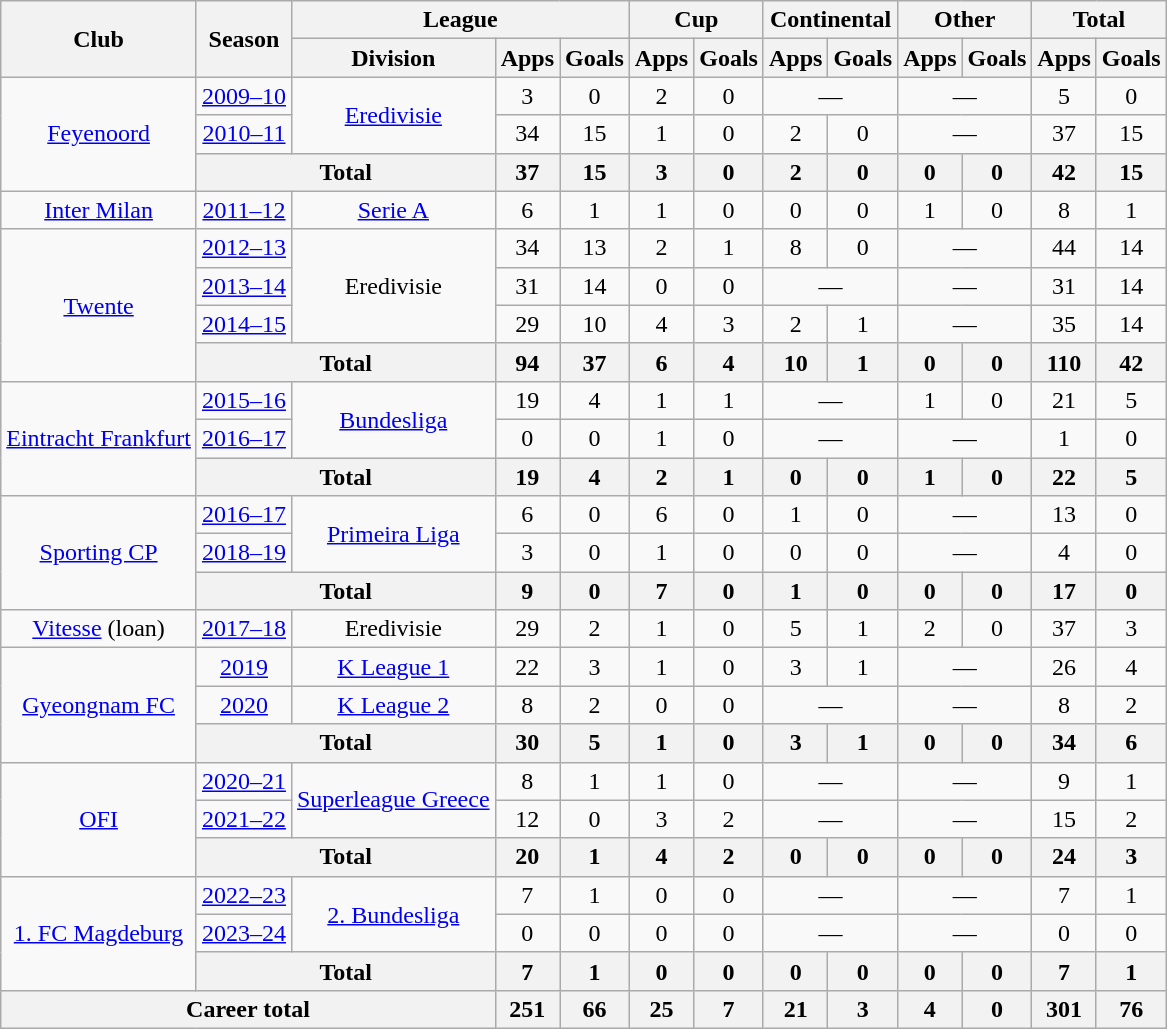<table class="wikitable" style="text-align:center">
<tr>
<th rowspan="2">Club</th>
<th rowspan="2">Season</th>
<th colspan="3">League</th>
<th colspan="2">Cup</th>
<th colspan="2">Continental</th>
<th colspan="2">Other</th>
<th colspan="2">Total</th>
</tr>
<tr>
<th>Division</th>
<th>Apps</th>
<th>Goals</th>
<th>Apps</th>
<th>Goals</th>
<th>Apps</th>
<th>Goals</th>
<th>Apps</th>
<th>Goals</th>
<th>Apps</th>
<th>Goals</th>
</tr>
<tr>
<td rowspan="3"><a href='#'>Feyenoord</a></td>
<td><a href='#'>2009–10</a></td>
<td rowspan="2"><a href='#'>Eredivisie</a></td>
<td>3</td>
<td>0</td>
<td>2</td>
<td>0</td>
<td colspan="2">—</td>
<td colspan="2">—</td>
<td>5</td>
<td>0</td>
</tr>
<tr>
<td><a href='#'>2010–11</a></td>
<td>34</td>
<td>15</td>
<td>1</td>
<td>0</td>
<td>2</td>
<td>0</td>
<td colspan="2">—</td>
<td>37</td>
<td>15</td>
</tr>
<tr>
<th colspan="2">Total</th>
<th>37</th>
<th>15</th>
<th>3</th>
<th>0</th>
<th>2</th>
<th>0</th>
<th>0</th>
<th>0</th>
<th>42</th>
<th>15</th>
</tr>
<tr>
<td><a href='#'>Inter Milan</a></td>
<td><a href='#'>2011–12</a></td>
<td><a href='#'>Serie A</a></td>
<td>6</td>
<td>1</td>
<td>1</td>
<td>0</td>
<td>0</td>
<td>0</td>
<td>1</td>
<td>0</td>
<td>8</td>
<td>1</td>
</tr>
<tr>
<td rowspan="4"><a href='#'>Twente</a></td>
<td><a href='#'>2012–13</a></td>
<td rowspan="3">Eredivisie</td>
<td>34</td>
<td>13</td>
<td>2</td>
<td>1</td>
<td>8</td>
<td>0</td>
<td colspan="2">—</td>
<td>44</td>
<td>14</td>
</tr>
<tr>
<td><a href='#'>2013–14</a></td>
<td>31</td>
<td>14</td>
<td>0</td>
<td>0</td>
<td colspan="2">—</td>
<td colspan="2">—</td>
<td>31</td>
<td>14</td>
</tr>
<tr>
<td><a href='#'>2014–15</a></td>
<td>29</td>
<td>10</td>
<td>4</td>
<td>3</td>
<td>2</td>
<td>1</td>
<td colspan="2">—</td>
<td>35</td>
<td>14</td>
</tr>
<tr>
<th colspan="2">Total</th>
<th>94</th>
<th>37</th>
<th>6</th>
<th>4</th>
<th>10</th>
<th>1</th>
<th>0</th>
<th>0</th>
<th>110</th>
<th>42</th>
</tr>
<tr>
<td rowspan="3"><a href='#'>Eintracht Frankfurt</a></td>
<td><a href='#'>2015–16</a></td>
<td rowspan="2"><a href='#'>Bundesliga</a></td>
<td>19</td>
<td>4</td>
<td>1</td>
<td>1</td>
<td colspan="2">—</td>
<td>1</td>
<td>0</td>
<td>21</td>
<td>5</td>
</tr>
<tr>
<td><a href='#'>2016–17</a></td>
<td>0</td>
<td>0</td>
<td>1</td>
<td>0</td>
<td colspan="2">—</td>
<td colspan="2">—</td>
<td>1</td>
<td>0</td>
</tr>
<tr>
<th colspan="2">Total</th>
<th>19</th>
<th>4</th>
<th>2</th>
<th>1</th>
<th>0</th>
<th>0</th>
<th>1</th>
<th>0</th>
<th>22</th>
<th>5</th>
</tr>
<tr>
<td rowspan="3"><a href='#'>Sporting CP</a></td>
<td><a href='#'>2016–17</a></td>
<td rowspan="2"><a href='#'>Primeira Liga</a></td>
<td>6</td>
<td>0</td>
<td>6</td>
<td>0</td>
<td>1</td>
<td>0</td>
<td colspan="2">—</td>
<td>13</td>
<td>0</td>
</tr>
<tr>
<td><a href='#'>2018–19</a></td>
<td>3</td>
<td>0</td>
<td>1</td>
<td>0</td>
<td>0</td>
<td>0</td>
<td colspan="2">—</td>
<td>4</td>
<td>0</td>
</tr>
<tr>
<th colspan="2">Total</th>
<th>9</th>
<th>0</th>
<th>7</th>
<th>0</th>
<th>1</th>
<th>0</th>
<th>0</th>
<th>0</th>
<th>17</th>
<th>0</th>
</tr>
<tr>
<td><a href='#'>Vitesse</a> (loan)</td>
<td><a href='#'>2017–18</a></td>
<td>Eredivisie</td>
<td>29</td>
<td>2</td>
<td>1</td>
<td>0</td>
<td>5</td>
<td>1</td>
<td>2</td>
<td>0</td>
<td>37</td>
<td>3</td>
</tr>
<tr>
<td rowspan="3"><a href='#'>Gyeongnam FC</a></td>
<td><a href='#'>2019</a></td>
<td><a href='#'>K League 1</a></td>
<td>22</td>
<td>3</td>
<td>1</td>
<td>0</td>
<td>3</td>
<td>1</td>
<td colspan="2">—</td>
<td>26</td>
<td>4</td>
</tr>
<tr>
<td><a href='#'>2020</a></td>
<td><a href='#'>K League 2</a></td>
<td>8</td>
<td>2</td>
<td>0</td>
<td>0</td>
<td colspan="2">—</td>
<td colspan="2">—</td>
<td>8</td>
<td>2</td>
</tr>
<tr>
<th colspan="2">Total</th>
<th>30</th>
<th>5</th>
<th>1</th>
<th>0</th>
<th>3</th>
<th>1</th>
<th>0</th>
<th>0</th>
<th>34</th>
<th>6</th>
</tr>
<tr>
<td rowspan="3"><a href='#'>OFI</a></td>
<td><a href='#'>2020–21</a></td>
<td rowspan="2"><a href='#'>Superleague Greece</a></td>
<td>8</td>
<td>1</td>
<td>1</td>
<td>0</td>
<td colspan="2">—</td>
<td colspan="2">—</td>
<td>9</td>
<td>1</td>
</tr>
<tr>
<td><a href='#'>2021–22</a></td>
<td>12</td>
<td>0</td>
<td>3</td>
<td>2</td>
<td colspan="2">—</td>
<td colspan="2">—</td>
<td>15</td>
<td>2</td>
</tr>
<tr>
<th colspan="2">Total</th>
<th>20</th>
<th>1</th>
<th>4</th>
<th>2</th>
<th>0</th>
<th>0</th>
<th>0</th>
<th>0</th>
<th>24</th>
<th>3</th>
</tr>
<tr>
<td rowspan="3"><a href='#'>1. FC Magdeburg</a></td>
<td><a href='#'>2022–23</a></td>
<td rowspan="2"><a href='#'>2. Bundesliga</a></td>
<td>7</td>
<td>1</td>
<td>0</td>
<td>0</td>
<td colspan="2">—</td>
<td colspan="2">—</td>
<td>7</td>
<td>1</td>
</tr>
<tr>
<td><a href='#'>2023–24</a></td>
<td>0</td>
<td>0</td>
<td>0</td>
<td>0</td>
<td colspan="2">—</td>
<td colspan="2">—</td>
<td>0</td>
<td>0</td>
</tr>
<tr>
<th colspan="2">Total</th>
<th>7</th>
<th>1</th>
<th>0</th>
<th>0</th>
<th>0</th>
<th>0</th>
<th>0</th>
<th>0</th>
<th>7</th>
<th>1</th>
</tr>
<tr>
<th colspan="3">Career total</th>
<th>251</th>
<th>66</th>
<th>25</th>
<th>7</th>
<th>21</th>
<th>3</th>
<th>4</th>
<th>0</th>
<th>301</th>
<th>76</th>
</tr>
</table>
